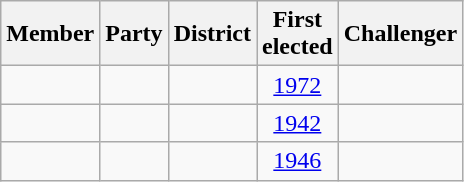<table class="wikitable sortable" style=text-align:center>
<tr>
<th>Member</th>
<th>Party</th>
<th>District</th>
<th>First<br>elected</th>
<th>Challenger</th>
</tr>
<tr>
<td></td>
<td></td>
<td></td>
<td><a href='#'>1972</a></td>
<td></td>
</tr>
<tr>
<td></td>
<td></td>
<td></td>
<td><a href='#'>1942</a></td>
<td></td>
</tr>
<tr>
<td></td>
<td></td>
<td></td>
<td><a href='#'>1946</a></td>
<td></td>
</tr>
</table>
